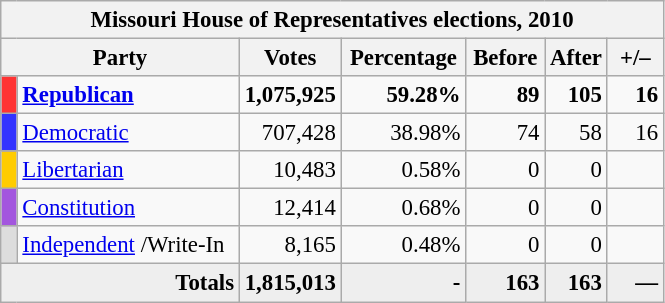<table class="wikitable" style="font-size:95%;">
<tr>
<th colspan="9">Missouri House of Representatives elections, 2010</th>
</tr>
<tr>
<th colspan=2 style="width: 10em">Party</th>
<th style="width: 4em">Votes</th>
<th style="width: 5em">Percentage</th>
<th style="width: 3em">Before</th>
<th style="width: 1em">After</th>
<th style="width: 2em">+/–</th>
</tr>
<tr>
<th style="background-color:#FF3333; width: 3px"></th>
<td style="width: 130px"><strong><a href='#'>Republican</a></strong></td>
<td align="right"><strong>1,075,925</strong></td>
<td align="right"><strong>59.28%</strong></td>
<td align="right"><strong>89</strong></td>
<td align="right"><strong>105</strong></td>
<td align="right"><strong>16</strong></td>
</tr>
<tr>
<th style="background-color:#3333FF; width: 3px"></th>
<td style="width: 130px"><a href='#'>Democratic</a></td>
<td align="right">707,428</td>
<td align="right">38.98%</td>
<td align="right">74</td>
<td align="right">58</td>
<td align="right">16</td>
</tr>
<tr>
<th style="background-color:#FFCC00; width: 3px"></th>
<td style="width: 130px"><a href='#'>Libertarian</a></td>
<td align="right">10,483</td>
<td align="right">0.58%</td>
<td align="right">0</td>
<td align="right">0</td>
<td align="right"></td>
</tr>
<tr>
<th style="background-color:#A356DE; width: 3px"></th>
<td style="width: 130px"><a href='#'>Constitution</a></td>
<td align="right">12,414</td>
<td align="right">0.68%</td>
<td align="right">0</td>
<td align="right">0</td>
<td align="right"></td>
</tr>
<tr>
<th style="background-color:#DDDDDD; width: 3px"></th>
<td style="width: 130px"><a href='#'>Independent</a> /Write-In</td>
<td align="right">8,165</td>
<td align="right">0.48%</td>
<td align="right">0</td>
<td align="right">0</td>
<td align="right"></td>
</tr>
<tr bgcolor="#EEEEEE">
<td colspan="2" align="right"><strong>Totals</strong></td>
<td align="right"><strong>1,815,013</strong></td>
<td align="right"><strong>-</strong></td>
<td align="right"><strong>163</strong></td>
<td align="right"><strong>163</strong></td>
<td align="right"><strong>—</strong></td>
</tr>
</table>
